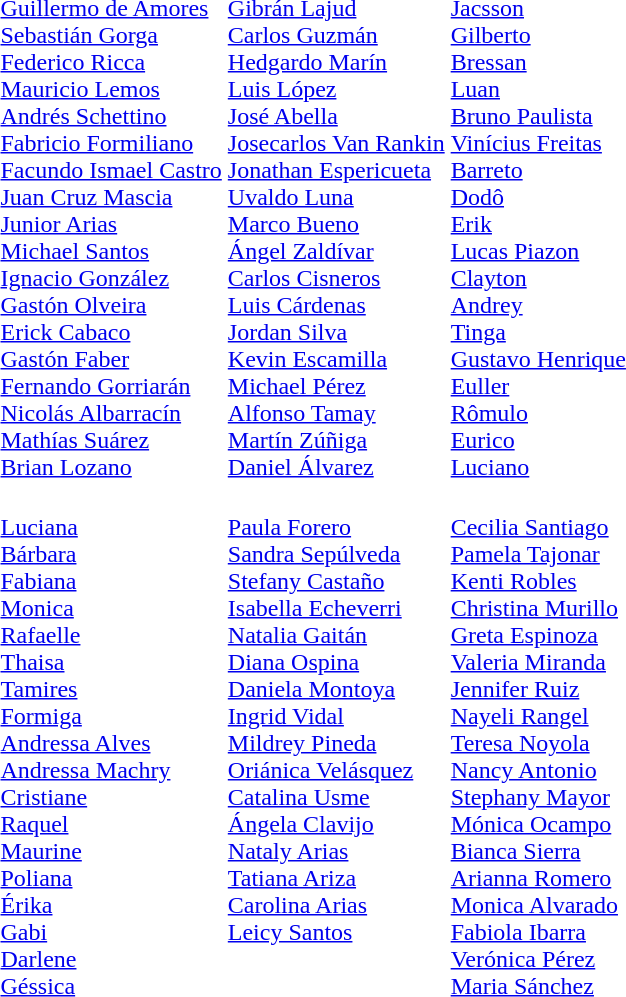<table>
<tr>
<td><br></td>
<td><br><a href='#'>Guillermo de Amores</a><br><a href='#'>Sebastián Gorga</a><br><a href='#'>Federico Ricca</a><br><a href='#'>Mauricio Lemos</a><br><a href='#'>Andrés Schettino</a><br><a href='#'>Fabricio Formiliano</a><br><a href='#'>Facundo Ismael Castro</a><br><a href='#'>Juan Cruz Mascia</a><br><a href='#'>Junior Arias</a><br><a href='#'>Michael Santos</a><br><a href='#'>Ignacio González</a><br><a href='#'>Gastón Olveira</a><br><a href='#'>Erick Cabaco</a><br><a href='#'>Gastón Faber</a><br><a href='#'>Fernando Gorriarán</a><br><a href='#'>Nicolás Albarracín</a><br><a href='#'>Mathías Suárez</a><br><a href='#'>Brian Lozano</a></td>
<td><br><a href='#'>Gibrán Lajud</a><br><a href='#'>Carlos Guzmán</a><br><a href='#'>Hedgardo Marín</a><br><a href='#'>Luis López</a><br><a href='#'>José Abella</a><br><a href='#'>Josecarlos Van Rankin</a><br><a href='#'>Jonathan Espericueta</a><br><a href='#'>Uvaldo Luna</a><br><a href='#'>Marco Bueno</a><br><a href='#'>Ángel Zaldívar</a><br><a href='#'>Carlos Cisneros</a><br><a href='#'>Luis Cárdenas</a><br><a href='#'>Jordan Silva</a><br><a href='#'>Kevin Escamilla</a><br><a href='#'>Michael Pérez</a><br><a href='#'>Alfonso Tamay</a><br><a href='#'>Martín Zúñiga</a><br><a href='#'>Daniel Álvarez</a></td>
<td><br><a href='#'>Jacsson</a><br><a href='#'>Gilberto</a><br><a href='#'>Bressan</a><br><a href='#'>Luan</a><br><a href='#'>Bruno Paulista</a><br><a href='#'>Vinícius Freitas</a><br><a href='#'>Barreto</a><br><a href='#'>Dodô</a><br><a href='#'>Erik</a><br><a href='#'>Lucas Piazon</a><br><a href='#'>Clayton</a><br><a href='#'>Andrey</a><br><a href='#'>Tinga</a><br><a href='#'>Gustavo Henrique</a><br><a href='#'>Euller</a><br><a href='#'>Rômulo</a><br><a href='#'>Eurico</a><br><a href='#'>Luciano</a></td>
</tr>
<tr>
<td><br></td>
<td><br><a href='#'>Luciana</a><br><a href='#'>Bárbara</a><br><a href='#'>Fabiana</a><br><a href='#'>Monica</a><br><a href='#'>Rafaelle</a><br><a href='#'>Thaisa</a><br><a href='#'>Tamires</a><br><a href='#'>Formiga</a><br><a href='#'>Andressa Alves</a><br><a href='#'>Andressa Machry</a><br><a href='#'>Cristiane</a><br><a href='#'>Raquel</a><br><a href='#'>Maurine</a><br><a href='#'>Poliana</a><br><a href='#'>Érika</a><br><a href='#'>Gabi</a><br><a href='#'>Darlene</a><br><a href='#'>Géssica</a></td>
<td><br><a href='#'>Paula Forero</a><br><a href='#'>Sandra Sepúlveda</a><br><a href='#'>Stefany Castaño</a><br><a href='#'>Isabella Echeverri</a><br><a href='#'>Natalia Gaitán</a><br><a href='#'>Diana Ospina</a><br><a href='#'>Daniela Montoya</a><br><a href='#'>Ingrid Vidal</a><br><a href='#'>Mildrey Pineda</a><br><a href='#'>Oriánica Velásquez</a><br><a href='#'>Catalina Usme</a><br><a href='#'>Ángela Clavijo</a><br><a href='#'>Nataly Arias</a><br><a href='#'>Tatiana Ariza</a><br><a href='#'>Carolina Arias</a><br><a href='#'>Leicy Santos</a><br><br><br></td>
<td><br><a href='#'>Cecilia Santiago</a><br><a href='#'>Pamela Tajonar</a><br><a href='#'>Kenti Robles</a><br><a href='#'>Christina Murillo</a><br><a href='#'>Greta Espinoza</a><br><a href='#'>Valeria Miranda</a><br><a href='#'>Jennifer Ruiz</a><br><a href='#'>Nayeli Rangel</a><br><a href='#'>Teresa Noyola</a><br><a href='#'>Nancy Antonio</a><br><a href='#'>Stephany Mayor</a><br><a href='#'>Mónica Ocampo</a><br><a href='#'>Bianca Sierra</a><br><a href='#'>Arianna Romero</a><br><a href='#'>Monica Alvarado</a><br><a href='#'>Fabiola Ibarra</a><br><a href='#'>Verónica Pérez</a><br><a href='#'>Maria Sánchez</a></td>
</tr>
</table>
